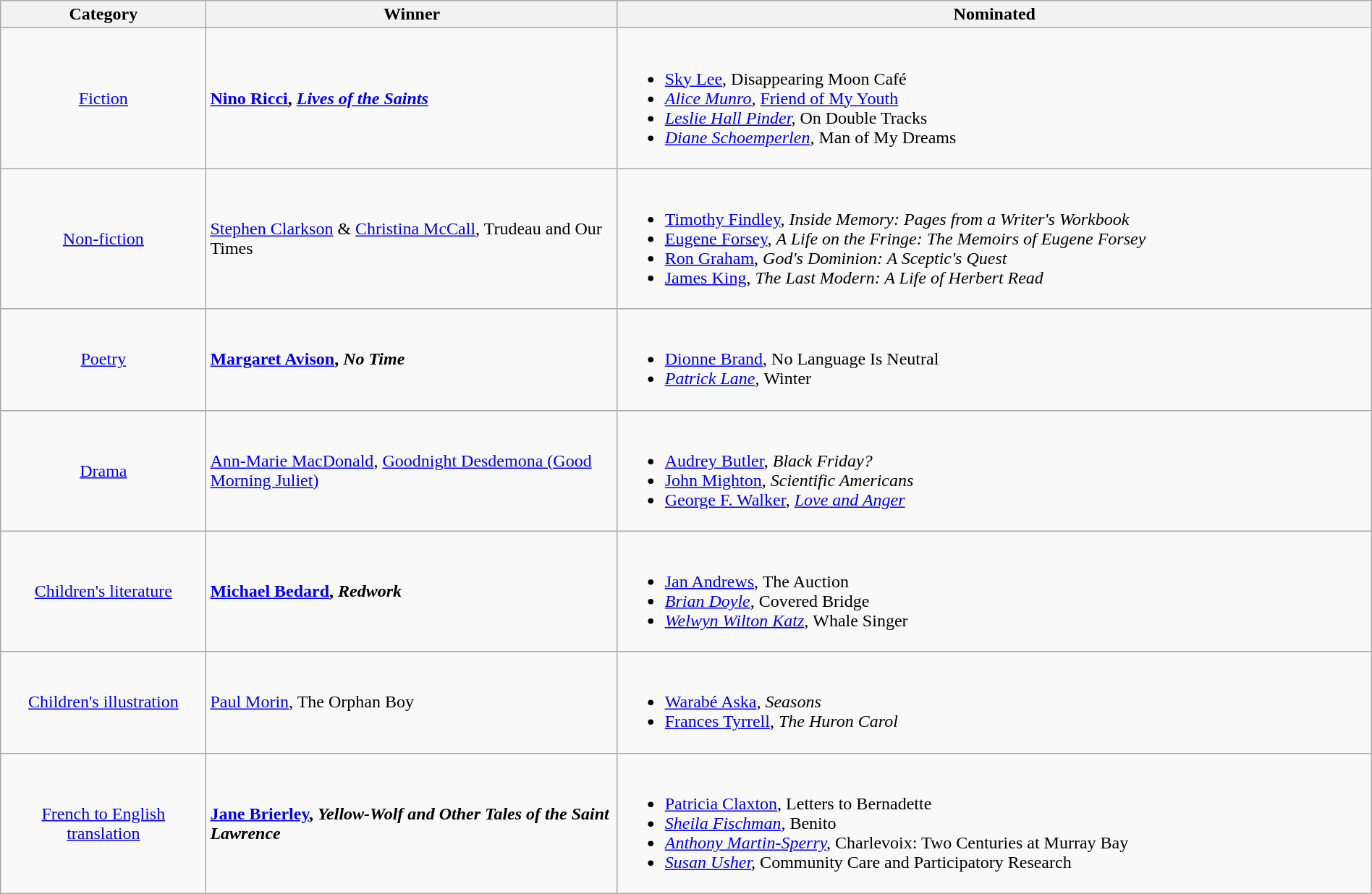<table class="wikitable" width="100%">
<tr>
<th width=15%>Category</th>
<th width=30%>Winner</th>
<th width=55%>Nominated</th>
</tr>
<tr>
<td align="center"><a href='#'>Fiction</a></td>
<td> <strong><a href='#'>Nino Ricci</a>, <em><a href='#'>Lives of the Saints</a><strong><em></td>
<td><br><ul><li><a href='#'>Sky Lee</a>, </em>Disappearing Moon Café<em></li><li><a href='#'>Alice Munro</a>, </em><a href='#'>Friend of My Youth</a><em></li><li><a href='#'>Leslie Hall Pinder</a>, </em>On Double Tracks<em></li><li><a href='#'>Diane Schoemperlen</a>, </em>Man of My Dreams<em></li></ul></td>
</tr>
<tr>
<td align="center"><a href='#'>Non-fiction</a></td>
<td> </strong><a href='#'>Stephen Clarkson</a> & <a href='#'>Christina McCall</a>, </em>Trudeau and Our Times</em></strong></td>
<td><br><ul><li><a href='#'>Timothy Findley</a>, <em>Inside Memory: Pages from a Writer's Workbook</em></li><li><a href='#'>Eugene Forsey</a>, <em>A Life on the Fringe: The Memoirs of Eugene Forsey</em></li><li><a href='#'>Ron Graham</a>, <em>God's Dominion: A Sceptic's Quest</em></li><li><a href='#'>James King</a>, <em>The Last Modern: A Life of Herbert Read</em></li></ul></td>
</tr>
<tr>
<td align="center"><a href='#'>Poetry</a></td>
<td> <strong><a href='#'>Margaret Avison</a>, <em>No Time<strong><em></td>
<td><br><ul><li><a href='#'>Dionne Brand</a>, </em>No Language Is Neutral<em></li><li><a href='#'>Patrick Lane</a>, </em>Winter<em></li></ul></td>
</tr>
<tr>
<td align="center"><a href='#'>Drama</a></td>
<td> </strong><a href='#'>Ann-Marie MacDonald</a>, </em><a href='#'>Goodnight Desdemona (Good Morning Juliet)</a></em></strong></td>
<td><br><ul><li><a href='#'>Audrey Butler</a>, <em>Black Friday?</em></li><li><a href='#'>John Mighton</a>, <em>Scientific Americans</em></li><li><a href='#'>George F. Walker</a>, <em><a href='#'>Love and Anger</a></em></li></ul></td>
</tr>
<tr>
<td align="center"><a href='#'>Children's literature</a></td>
<td> <strong><a href='#'>Michael Bedard</a>, <em>Redwork<strong><em></td>
<td><br><ul><li><a href='#'>Jan Andrews</a>, </em>The Auction<em></li><li><a href='#'>Brian Doyle</a>, </em>Covered Bridge<em></li><li><a href='#'>Welwyn Wilton Katz</a>, </em>Whale Singer<em></li></ul></td>
</tr>
<tr>
<td align="center"><a href='#'>Children's illustration</a></td>
<td> </strong><a href='#'>Paul Morin</a>, </em>The Orphan Boy</em></strong></td>
<td><br><ul><li><a href='#'>Warabé Aska</a>, <em>Seasons</em></li><li><a href='#'>Frances Tyrrell</a>, <em>The Huron Carol</em></li></ul></td>
</tr>
<tr>
<td align="center"><a href='#'>French to English translation</a></td>
<td> <strong><a href='#'>Jane Brierley</a>, <em>Yellow-Wolf and Other Tales of the Saint Lawrence<strong><em></td>
<td><br><ul><li><a href='#'>Patricia Claxton</a>, </em>Letters to Bernadette<em></li><li><a href='#'>Sheila Fischman</a>, </em>Benito<em></li><li><a href='#'>Anthony Martin-Sperry</a>, </em>Charlevoix: Two Centuries at Murray Bay<em></li><li><a href='#'>Susan Usher</a>, </em>Community Care and Participatory Research<em></li></ul></td>
</tr>
</table>
